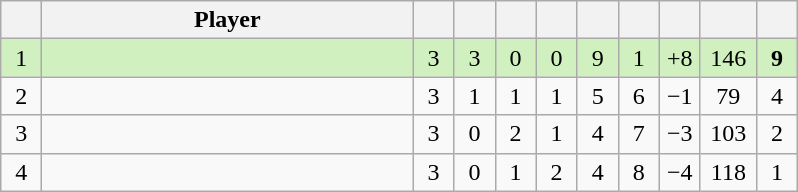<table class="wikitable" style="text-align:center; margin: 1em auto 1em auto, align:left">
<tr>
<th width=20></th>
<th width=240>Player</th>
<th width=20></th>
<th width=20></th>
<th width=20></th>
<th width=20></th>
<th width=20></th>
<th width=20></th>
<th width=20></th>
<th width=30></th>
<th width=20></th>
</tr>
<tr style="background:#D0F0C0;">
<td>1</td>
<td align=left></td>
<td>3</td>
<td>3</td>
<td>0</td>
<td>0</td>
<td>9</td>
<td>1</td>
<td>+8</td>
<td>146</td>
<td><strong>9</strong></td>
</tr>
<tr style=>
<td>2</td>
<td align=left></td>
<td>3</td>
<td>1</td>
<td>1</td>
<td>1</td>
<td>5</td>
<td>6</td>
<td>−1</td>
<td>79</td>
<td>4</td>
</tr>
<tr style=>
<td>3</td>
<td align=left></td>
<td>3</td>
<td>0</td>
<td>2</td>
<td>1</td>
<td>4</td>
<td>7</td>
<td>−3</td>
<td>103</td>
<td>2</td>
</tr>
<tr style=>
<td>4</td>
<td align=left></td>
<td>3</td>
<td>0</td>
<td>1</td>
<td>2</td>
<td>4</td>
<td>8</td>
<td>−4</td>
<td>118</td>
<td>1</td>
</tr>
</table>
